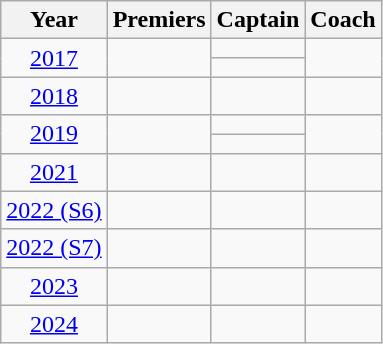<table class="wikitable sortable" style="text-align:center;">
<tr>
<th>Year</th>
<th>Premiers</th>
<th>Captain</th>
<th>Coach</th>
</tr>
<tr>
<td rowspan="2"><a href='#'>2017</a></td>
<td rowspan="2"></td>
<td></td>
<td rowspan="2"></td>
</tr>
<tr>
<td></td>
</tr>
<tr>
<td><a href='#'>2018</a></td>
<td></td>
<td></td>
<td></td>
</tr>
<tr>
<td rowspan="2"><a href='#'>2019</a></td>
<td rowspan="2"></td>
<td></td>
<td rowspan="2"></td>
</tr>
<tr>
<td></td>
</tr>
<tr>
<td><a href='#'>2021</a></td>
<td></td>
<td></td>
<td></td>
</tr>
<tr>
<td><a href='#'>2022 (S6)</a></td>
<td></td>
<td></td>
<td></td>
</tr>
<tr>
<td><a href='#'>2022 (S7)</a></td>
<td></td>
<td></td>
<td></td>
</tr>
<tr>
<td><a href='#'>2023</a></td>
<td></td>
<td></td>
<td></td>
</tr>
<tr>
<td><a href='#'>2024</a></td>
<td></td>
<td></td>
<td></td>
</tr>
</table>
